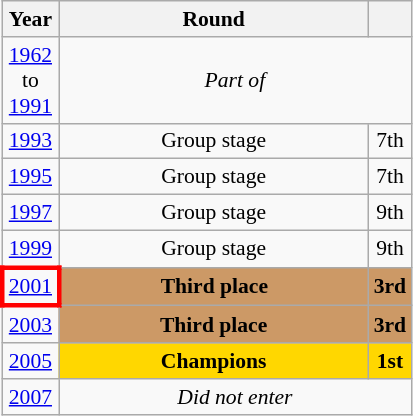<table class="wikitable" style="text-align: center; font-size:90%">
<tr>
<th>Year</th>
<th style="width:200px">Round</th>
<th></th>
</tr>
<tr>
<td><a href='#'>1962</a><br>to<br><a href='#'>1991</a></td>
<td colspan="2"><em>Part of </em></td>
</tr>
<tr>
<td><a href='#'>1993</a></td>
<td>Group stage</td>
<td>7th</td>
</tr>
<tr>
<td><a href='#'>1995</a></td>
<td>Group stage</td>
<td>7th</td>
</tr>
<tr>
<td><a href='#'>1997</a></td>
<td>Group stage</td>
<td>9th</td>
</tr>
<tr>
<td><a href='#'>1999</a></td>
<td>Group stage</td>
<td>9th</td>
</tr>
<tr>
<td style="border: 3px solid red"><a href='#'>2001</a></td>
<td bgcolor="cc9966"><strong>Third place</strong></td>
<td bgcolor="cc9966"><strong>3rd</strong></td>
</tr>
<tr>
<td><a href='#'>2003</a></td>
<td bgcolor="cc9966"><strong>Third place</strong></td>
<td bgcolor="cc9966"><strong>3rd</strong></td>
</tr>
<tr>
<td><a href='#'>2005</a></td>
<td bgcolor=Gold><strong>Champions</strong></td>
<td bgcolor=Gold><strong>1st</strong></td>
</tr>
<tr>
<td><a href='#'>2007</a></td>
<td colspan="2"><em>Did not enter</em></td>
</tr>
</table>
